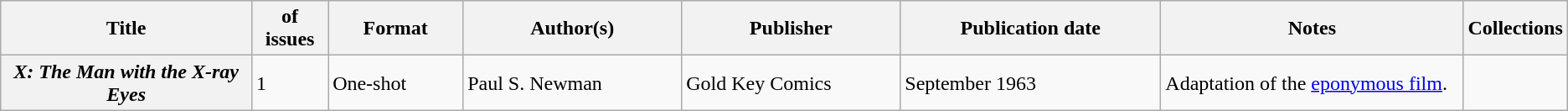<table class="wikitable">
<tr>
<th>Title</th>
<th style="width:40pt"> of issues</th>
<th style="width:75pt">Format</th>
<th style="width:125pt">Author(s)</th>
<th style="width:125pt">Publisher</th>
<th style="width:150pt">Publication date</th>
<th style="width:175pt">Notes</th>
<th>Collections</th>
</tr>
<tr>
<th><em>X: The Man with the X-ray Eyes</em></th>
<td>1</td>
<td>One-shot</td>
<td>Paul S. Newman</td>
<td>Gold Key Comics</td>
<td>September 1963</td>
<td>Adaptation of the <a href='#'>eponymous film</a>.</td>
<td></td>
</tr>
</table>
